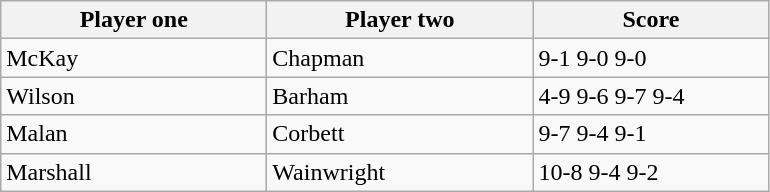<table class="wikitable">
<tr>
<th width=170>Player one</th>
<th width=170>Player two</th>
<th width=150>Score</th>
</tr>
<tr>
<td> McKay</td>
<td> Chapman</td>
<td>9-1 9-0 9-0</td>
</tr>
<tr>
<td> Wilson</td>
<td> Barham</td>
<td>4-9 9-6 9-7 9-4</td>
</tr>
<tr>
<td> Malan</td>
<td> Corbett</td>
<td>9-7 9-4 9-1</td>
</tr>
<tr>
<td> Marshall</td>
<td> Wainwright</td>
<td>10-8 9-4 9-2</td>
</tr>
</table>
